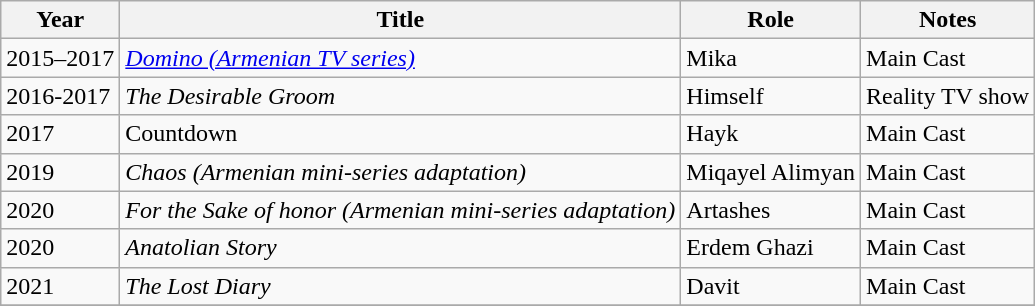<table class="wikitable sortable plainrowheaders">
<tr>
<th>Year</th>
<th>Title</th>
<th>Role</th>
<th class="unsortable">Notes</th>
</tr>
<tr>
<td>2015–2017</td>
<td><em><a href='#'>Domino (Armenian TV series)</a></em></td>
<td>Mika</td>
<td>Main Cast</td>
</tr>
<tr>
<td>2016-2017</td>
<td><em>The Desirable Groom</em></td>
<td>Himself</td>
<td>Reality TV show</td>
</tr>
<tr>
<td>2017</td>
<td>Countdown</td>
<td>Hayk</td>
<td>Main Cast</td>
</tr>
<tr>
<td>2019</td>
<td><em>Chaos (Armenian mini-series adaptation)</em></td>
<td>Miqayel Alimyan</td>
<td>Main Cast</td>
</tr>
<tr>
<td>2020</td>
<td><em>For the Sake of honor (Armenian mini-series adaptation)</em></td>
<td>Artashes</td>
<td>Main Cast</td>
</tr>
<tr>
<td>2020</td>
<td><em>Anatolian Story</em></td>
<td>Erdem Ghazi</td>
<td>Main Cast</td>
</tr>
<tr>
<td>2021</td>
<td><em>The Lost Diary</em></td>
<td>Davit</td>
<td>Main Cast</td>
</tr>
<tr>
</tr>
</table>
